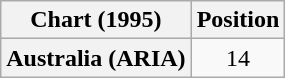<table class="wikitable plainrowheaders" style="text-align:center">
<tr>
<th>Chart (1995)</th>
<th>Position</th>
</tr>
<tr>
<th scope="row">Australia (ARIA)</th>
<td>14</td>
</tr>
</table>
